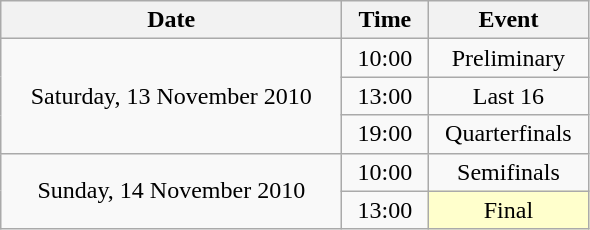<table class = "wikitable" style="text-align:center;">
<tr>
<th width=220>Date</th>
<th width=50>Time</th>
<th width=100>Event</th>
</tr>
<tr>
<td rowspan=3>Saturday, 13 November 2010</td>
<td>10:00</td>
<td>Preliminary</td>
</tr>
<tr>
<td>13:00</td>
<td>Last 16</td>
</tr>
<tr>
<td>19:00</td>
<td>Quarterfinals</td>
</tr>
<tr>
<td rowspan=2>Sunday, 14 November 2010</td>
<td>10:00</td>
<td>Semifinals</td>
</tr>
<tr>
<td>13:00</td>
<td bgcolor=ffffcc>Final</td>
</tr>
</table>
